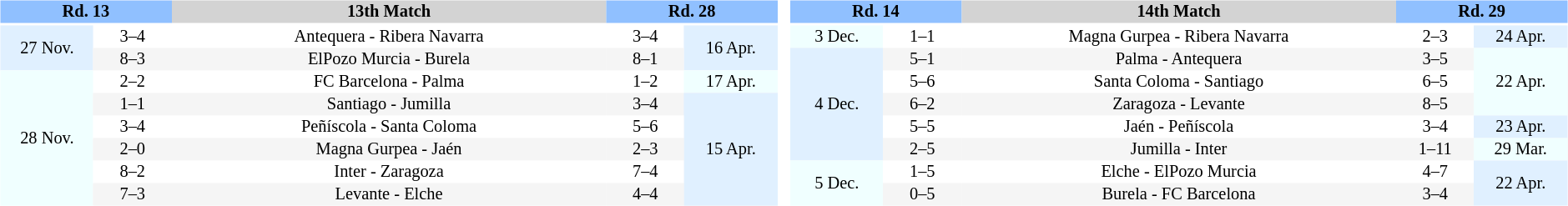<table width=100%>
<tr>
<td width=33% valign="top"><br><table border=0 cellspacing=0 cellpadding=1 style="font-size: 85%; text-align: center;" width=99%>
<tr>
<td colspan=2 bgcolor=#90C0FF style="text-align:center;"><span><strong>Rd. 13</strong></span></td>
<td bgcolor=#D3D3D3><strong>13th Match</strong></td>
<td colspan=2 bgcolor=#90C0FF style="text-align:center;"><span><strong>Rd. 28 </strong></span></td>
</tr>
<tr align=center>
<th width=12%></th>
<th width=10%></th>
<th width=56%></th>
<th width=10%></th>
<th width=12%></th>
</tr>
<tr>
<td bgcolor=#E0F0FF rowspan=2>27 Nov.</td>
<td>3–4</td>
<td>Antequera - Ribera Navarra</td>
<td>3–4</td>
<td rowspan=2 bgcolor=#E0F0FF>16 Apr.</td>
</tr>
<tr align=center bgcolor=#F5F5F5>
<td>8–3</td>
<td>ElPozo Murcia - Burela</td>
<td>8–1</td>
</tr>
<tr align=center bgcolor=#FFFFFF>
<td bgcolor=#F0FFFF rowspan=6>28 Nov.</td>
<td>2–2</td>
<td>FC Barcelona - Palma</td>
<td>1–2</td>
<td rowspan=1 bgcolor=#F0FFFF>17 Apr.</td>
</tr>
<tr align=center bgcolor=#F5F5F5>
<td>1–1</td>
<td>Santiago - Jumilla</td>
<td>3–4</td>
<td rowspan=5 bgcolor=#E0F0FF>15 Apr.</td>
</tr>
<tr align=center bgcolor=#FFFFFF>
<td>3–4</td>
<td>Peñíscola - Santa Coloma</td>
<td>5–6</td>
</tr>
<tr align=center bgcolor=#F5F5F5>
<td>2–0</td>
<td>Magna Gurpea - Jaén</td>
<td>2–3</td>
</tr>
<tr align=center bgcolor=#FFFFFF>
<td>8–2</td>
<td>Inter - Zaragoza</td>
<td>7–4</td>
</tr>
<tr align=center bgcolor=#F5F5F5>
<td>7–3</td>
<td>Levante - Elche</td>
<td>4–4</td>
</tr>
</table>
</td>
<td width=33% valign="top"><br><table border=0 cellspacing=0 cellpadding=1 style="font-size: 85%; text-align: center;" width=99%>
<tr>
<td colspan=2 bgcolor=#90C0FF style="text-align:center;"><span><strong>Rd. 14</strong></span></td>
<td bgcolor=#D3D3D3><strong>14th Match</strong></td>
<td colspan=2 bgcolor=#90C0FF style="text-align:center;"><span><strong>Rd. 29 </strong></span></td>
</tr>
<tr align=center>
<th width=12%></th>
<th width=10%></th>
<th width=56%></th>
<th width=10%></th>
<th width=12%></th>
</tr>
<tr>
<td bgcolor=#F0FFFF rowspan=1>3 Dec.</td>
<td>1–1</td>
<td>Magna Gurpea - Ribera Navarra</td>
<td>2–3</td>
<td rowspan=1 bgcolor=#E0F0FF>24 Apr.</td>
</tr>
<tr align=center bgcolor=#F5F5F5>
<td bgcolor=#E0F0FF rowspan=5>4 Dec.</td>
<td>5–1</td>
<td>Palma - Antequera</td>
<td>3–5</td>
<td rowspan=3 bgcolor=#F0FFFF>22 Apr.</td>
</tr>
<tr align=center bgcolor=#FFFFFF>
<td>5–6</td>
<td>Santa Coloma - Santiago</td>
<td>6–5</td>
</tr>
<tr align=center bgcolor=#F5F5F5>
<td>6–2</td>
<td>Zaragoza - Levante</td>
<td>8–5</td>
</tr>
<tr align=center bgcolor=#FFFFFF>
<td>5–5</td>
<td>Jaén - Peñíscola</td>
<td>3–4</td>
<td rowspan=1 bgcolor=#E0F0FF>23 Apr.</td>
</tr>
<tr align=center bgcolor=#F5F5F5>
<td>2–5</td>
<td>Jumilla - Inter</td>
<td>1–11</td>
<td rowspan=1 bgcolor=#F0FFFF>29 Mar.</td>
</tr>
<tr align=center bgcolor=#FFFFFF>
<td bgcolor=#F0FFFF rowspan=2>5 Dec.</td>
<td>1–5</td>
<td>Elche - ElPozo Murcia</td>
<td>4–7</td>
<td rowspan=2 bgcolor=#E0F0FF>22 Apr.</td>
</tr>
<tr align=center bgcolor=#F5F5F5>
<td>0–5</td>
<td>Burela - FC Barcelona</td>
<td>3–4</td>
</tr>
</table>
</td>
</tr>
</table>
